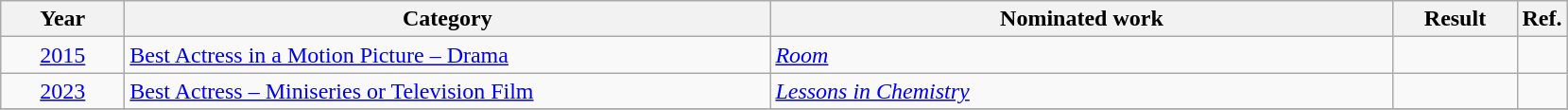<table class=wikitable>
<tr>
<th scope="col" style="width:5em;">Year</th>
<th scope="col" style="width:28em;">Category</th>
<th scope="col" style="width:27em;">Nominated work</th>
<th scope="col" style="width:5em;">Result</th>
<th>Ref.</th>
</tr>
<tr>
<td style="text-align:center;"><a href='#'>2015</a></td>
<td><a href='#'>Best Actress in a Motion Picture – Drama</a></td>
<td><em><a href='#'>Room</a></em></td>
<td></td>
<td style="text-align:center;"></td>
</tr>
<tr>
<td align="center"><a href='#'>2023</a></td>
<td><a href='#'>Best Actress – Miniseries or Television Film</a></td>
<td><em><a href='#'>Lessons in Chemistry</a></em></td>
<td></td>
<td style="text-align:center;"></td>
</tr>
<tr>
</tr>
</table>
